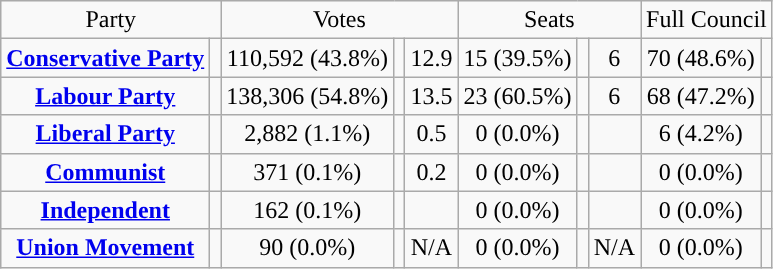<table class=wikitable style="text-align:center;">
<tr>
<td colspan=2>Party</td>
<td colspan=3>Votes</td>
<td colspan=3>Seats</td>
<td colspan=3>Full Council</td>
</tr>
<tr>
<td><strong><a href='#'>Conservative Party</a></strong></td>
<td style="background:"></td>
<td>110,592 (43.8%)</td>
<td></td>
<td> 12.9</td>
<td>15 (39.5%)</td>
<td></td>
<td> 6</td>
<td>70 (48.6%)</td>
<td></td>
</tr>
<tr>
<td><strong><a href='#'>Labour Party</a></strong></td>
<td style="background:"></td>
<td>138,306 (54.8%)</td>
<td></td>
<td> 13.5</td>
<td>23 (60.5%)</td>
<td></td>
<td> 6</td>
<td>68 (47.2%)</td>
<td></td>
</tr>
<tr>
<td><strong><a href='#'>Liberal Party</a></strong></td>
<td style="background:"></td>
<td>2,882 (1.1%)</td>
<td></td>
<td> 0.5</td>
<td>0 (0.0%)</td>
<td></td>
<td></td>
<td>6 (4.2%)</td>
<td></td>
</tr>
<tr>
<td><strong><a href='#'>Communist</a></strong></td>
<td style="background:"></td>
<td>371 (0.1%)</td>
<td></td>
<td> 0.2</td>
<td>0 (0.0%)</td>
<td></td>
<td></td>
<td>0 (0.0%)</td>
<td></td>
</tr>
<tr>
<td><strong><a href='#'>Independent</a></strong></td>
<td style="background:"></td>
<td>162 (0.1%)</td>
<td></td>
<td></td>
<td>0 (0.0%)</td>
<td></td>
<td></td>
<td>0 (0.0%)</td>
<td></td>
</tr>
<tr>
<td><strong><a href='#'>Union Movement</a></strong></td>
<td style="background:"></td>
<td>90 (0.0%)</td>
<td></td>
<td>N/A</td>
<td>0 (0.0%)</td>
<td></td>
<td>N/A</td>
<td>0 (0.0%)</td>
<td></td>
</tr>
</table>
